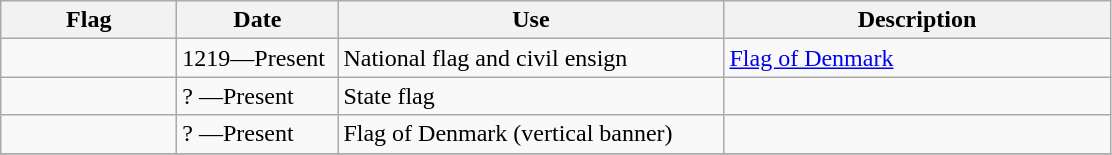<table class="wikitable">
<tr>
<th style="width:110px;">Flag</th>
<th style="width:100px;">Date</th>
<th style="width:250px;">Use</th>
<th style="width:250px;">Description</th>
</tr>
<tr>
<td></td>
<td>1219—Present</td>
<td>National flag and civil ensign</td>
<td><a href='#'>Flag of Denmark</a></td>
</tr>
<tr>
<td></td>
<td>? —Present</td>
<td>State flag</td>
<td></td>
</tr>
<tr>
<td></td>
<td>? —Present</td>
<td>Flag of Denmark (vertical banner)</td>
<td></td>
</tr>
<tr>
</tr>
</table>
